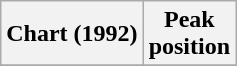<table class="wikitable sortable plainrowheaders" style="text-align:center">
<tr>
<th>Chart (1992)</th>
<th>Peak<br>position</th>
</tr>
<tr>
</tr>
</table>
